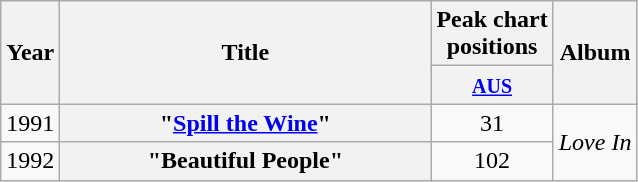<table class="wikitable plainrowheaders" style="text-align:center;" border="1">
<tr>
<th scope="col" rowspan="2">Year</th>
<th scope="col" rowspan="2" style="width:15em;">Title</th>
<th scope="col" colspan="1">Peak chart<br>positions</th>
<th scope="col" rowspan="2">Album</th>
</tr>
<tr>
<th scope="col" style="text-align:center;"><small><a href='#'>AUS</a></small><br></th>
</tr>
<tr>
<td>1991</td>
<th scope="row">"<a href='#'>Spill the Wine</a>"</th>
<td style="text-align:center;">31</td>
<td rowspan="2"><em>Love In</em></td>
</tr>
<tr>
<td>1992</td>
<th scope="row">"Beautiful People"</th>
<td style="text-align:center;">102</td>
</tr>
</table>
